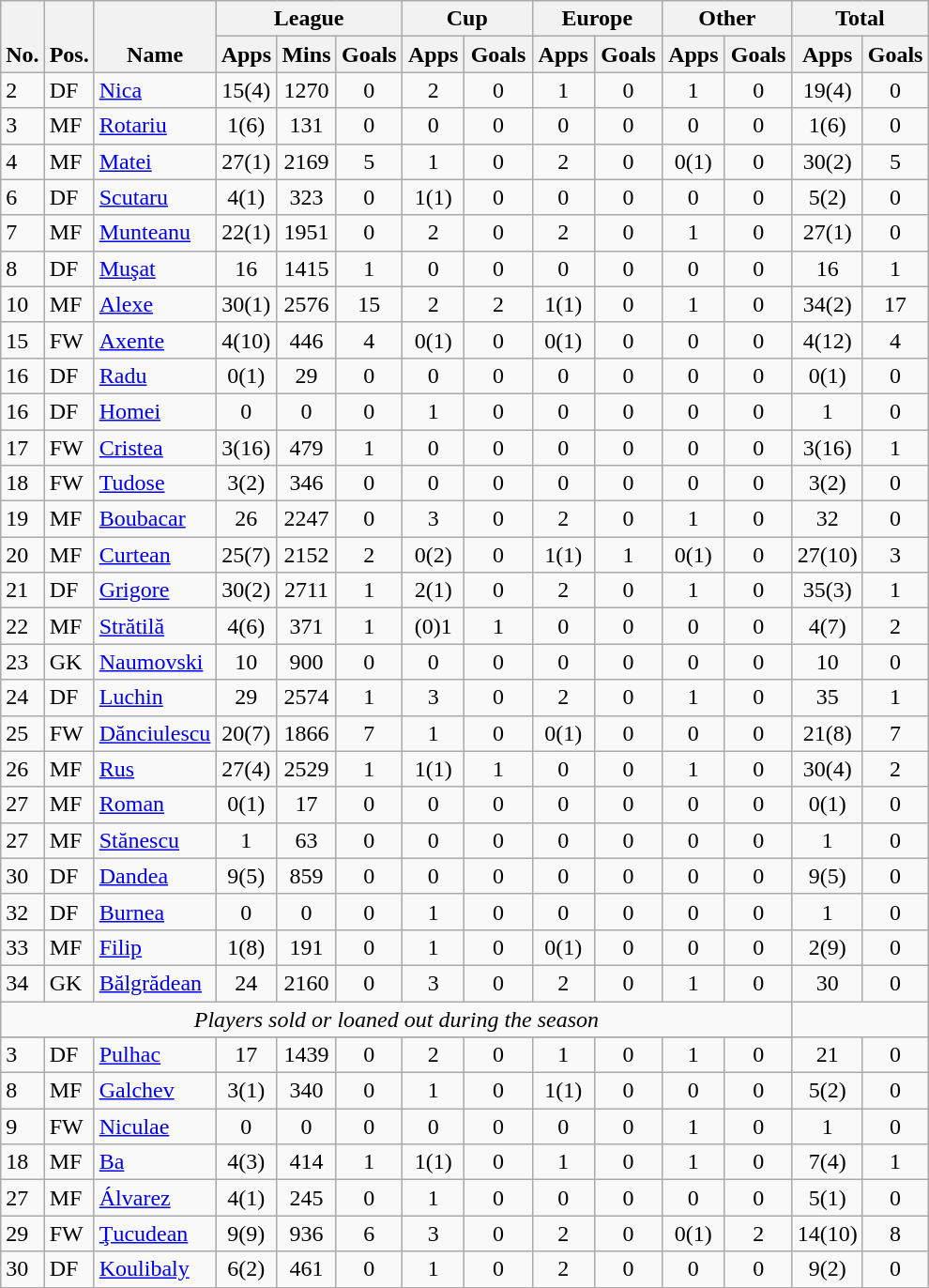<table class="wikitable" style="text-align:center">
<tr>
<th rowspan="2" valign="bottom">No.</th>
<th rowspan="2" valign="bottom">Pos.</th>
<th rowspan="2" valign="bottom">Name</th>
<th colspan="3" width="125">League</th>
<th colspan="2" width="85">Cup</th>
<th colspan="2" width="85">Europe</th>
<th colspan="2" width="85">Other</th>
<th colspan="2" width="85">Total</th>
</tr>
<tr>
<th>Apps</th>
<th>Mins</th>
<th>Goals</th>
<th>Apps</th>
<th>Goals</th>
<th>Apps</th>
<th>Goals</th>
<th>Apps</th>
<th>Goals</th>
<th>Apps</th>
<th>Goals</th>
</tr>
<tr>
<td align="left">2</td>
<td align="left">DF</td>
<td align="left"> <a href='#'>Nica</a></td>
<td>15(4)</td>
<td>1270</td>
<td>0</td>
<td>2</td>
<td>0</td>
<td>1</td>
<td>0</td>
<td>1</td>
<td>0</td>
<td>19(4)</td>
<td>0</td>
</tr>
<tr>
<td align="left">3</td>
<td align="left">MF</td>
<td align="left"> <a href='#'>Rotariu</a></td>
<td>1(6)</td>
<td>131</td>
<td>0</td>
<td>0</td>
<td>0</td>
<td>0</td>
<td>0</td>
<td>0</td>
<td>0</td>
<td>1(6)</td>
<td>0</td>
</tr>
<tr>
<td align="left">4</td>
<td align="left">MF</td>
<td align="left"> <a href='#'>Matei</a></td>
<td>27(1)</td>
<td>2169</td>
<td>5</td>
<td>1</td>
<td>0</td>
<td>2</td>
<td>0</td>
<td>0(1)</td>
<td>0</td>
<td>30(2)</td>
<td>5</td>
</tr>
<tr>
<td align="left">6</td>
<td align="left">DF</td>
<td align="left"> <a href='#'>Scutaru</a></td>
<td>4(1)</td>
<td>323</td>
<td>0</td>
<td>1(1)</td>
<td>0</td>
<td>0</td>
<td>0</td>
<td>0</td>
<td>0</td>
<td>5(2)</td>
<td>0</td>
</tr>
<tr>
<td align="left">7</td>
<td align="left">MF</td>
<td align="left"> <a href='#'>Munteanu</a></td>
<td>22(1)</td>
<td>1951</td>
<td>0</td>
<td>2</td>
<td>0</td>
<td>2</td>
<td>0</td>
<td>1</td>
<td>0</td>
<td>27(1)</td>
<td>0</td>
</tr>
<tr>
<td align="left">8</td>
<td align="left">DF</td>
<td align="left"> <a href='#'>Muşat</a></td>
<td>16</td>
<td>1415</td>
<td>1</td>
<td>0</td>
<td>0</td>
<td>0</td>
<td>0</td>
<td>0</td>
<td>0</td>
<td>16</td>
<td>1</td>
</tr>
<tr>
<td align="left">10</td>
<td align="left">MF</td>
<td align="left"> <a href='#'>Alexe</a></td>
<td>30(1)</td>
<td>2576</td>
<td>15</td>
<td>2</td>
<td>2</td>
<td>1(1)</td>
<td>0</td>
<td>1</td>
<td>0</td>
<td>34(2)</td>
<td>17</td>
</tr>
<tr>
<td align="left">15</td>
<td align="left">FW</td>
<td align="left"> <a href='#'>Axente</a></td>
<td>4(10)</td>
<td>446</td>
<td>4</td>
<td>0(1)</td>
<td>0</td>
<td>0(1)</td>
<td>0</td>
<td>0</td>
<td>0</td>
<td>4(12)</td>
<td>4</td>
</tr>
<tr>
<td align="left">16</td>
<td align="left">DF</td>
<td align="left"> <a href='#'>Radu</a></td>
<td>0(1)</td>
<td>29</td>
<td>0</td>
<td>0</td>
<td>0</td>
<td>0</td>
<td>0</td>
<td>0</td>
<td>0</td>
<td>0(1)</td>
<td>0</td>
</tr>
<tr>
<td align="left">16</td>
<td align="left">DF</td>
<td align="left"> <a href='#'>Homei</a></td>
<td>0</td>
<td>0</td>
<td>0</td>
<td>1</td>
<td>0</td>
<td>0</td>
<td>0</td>
<td>0</td>
<td>0</td>
<td>1</td>
<td>0</td>
</tr>
<tr>
<td align="left">17</td>
<td align="left">FW</td>
<td align="left"> <a href='#'>Cristea</a></td>
<td>3(16)</td>
<td>479</td>
<td>1</td>
<td>0</td>
<td>0</td>
<td>0</td>
<td>0</td>
<td>0</td>
<td>0</td>
<td>3(16)</td>
<td>1</td>
</tr>
<tr>
<td align="left">18</td>
<td align="left">FW</td>
<td align="left"> <a href='#'>Tudose</a></td>
<td>3(2)</td>
<td>346</td>
<td>0</td>
<td>0</td>
<td>0</td>
<td>0</td>
<td>0</td>
<td>0</td>
<td>0</td>
<td>3(2)</td>
<td>0</td>
</tr>
<tr>
<td align="left">19</td>
<td align="left">MF</td>
<td align="left"> <a href='#'>Boubacar</a></td>
<td>26</td>
<td>2247</td>
<td>0</td>
<td>3</td>
<td>0</td>
<td>2</td>
<td>0</td>
<td>1</td>
<td>0</td>
<td>32</td>
<td>0</td>
</tr>
<tr>
<td align="left">20</td>
<td align="left">MF</td>
<td align="left"> <a href='#'>Curtean</a></td>
<td>25(7)</td>
<td>2152</td>
<td>2</td>
<td>0(2)</td>
<td>0</td>
<td>1(1)</td>
<td>1</td>
<td>0(1)</td>
<td>0</td>
<td>27(10)</td>
<td>3</td>
</tr>
<tr>
<td align="left">21</td>
<td align="left">DF</td>
<td align="left"> <a href='#'>Grigore</a></td>
<td>30(2)</td>
<td>2711</td>
<td>1</td>
<td>2(1)</td>
<td>0</td>
<td>2</td>
<td>0</td>
<td>1</td>
<td>0</td>
<td>35(3)</td>
<td>1</td>
</tr>
<tr>
<td align="left">22</td>
<td align="left">MF</td>
<td align="left"> <a href='#'>Strătilă</a></td>
<td>4(6)</td>
<td>371</td>
<td>1</td>
<td>(0)1</td>
<td>1</td>
<td>0</td>
<td>0</td>
<td>0</td>
<td>0</td>
<td>4(7)</td>
<td>2</td>
</tr>
<tr>
<td align="left">23</td>
<td align="left">GK</td>
<td align="left"> <a href='#'>Naumovski</a></td>
<td>10</td>
<td>900</td>
<td>0</td>
<td>0</td>
<td>0</td>
<td>0</td>
<td>0</td>
<td>0</td>
<td>0</td>
<td>10</td>
<td>0</td>
</tr>
<tr>
<td align="left">24</td>
<td align="left">DF</td>
<td align="left"> <a href='#'>Luchin</a></td>
<td>29</td>
<td>2574</td>
<td>1</td>
<td>3</td>
<td>0</td>
<td>2</td>
<td>0</td>
<td>1</td>
<td>0</td>
<td>35</td>
<td>1</td>
</tr>
<tr>
<td align="left">25</td>
<td align="left">FW</td>
<td align="left"> <a href='#'>Dănciulescu</a></td>
<td>20(7)</td>
<td>1866</td>
<td>7</td>
<td>1</td>
<td>0</td>
<td>0(1)</td>
<td>0</td>
<td>0</td>
<td>0</td>
<td>21(8)</td>
<td>7</td>
</tr>
<tr>
<td align="left">26</td>
<td align="left">MF</td>
<td align="left"> <a href='#'>Rus</a></td>
<td>27(4)</td>
<td>2529</td>
<td>1</td>
<td>1(1)</td>
<td>1</td>
<td>0</td>
<td>0</td>
<td>1</td>
<td>0</td>
<td>30(4)</td>
<td>2</td>
</tr>
<tr>
<td align="left">27</td>
<td align="left">MF</td>
<td align="left"> <a href='#'>Roman</a></td>
<td>0(1)</td>
<td>17</td>
<td>0</td>
<td>0</td>
<td>0</td>
<td>0</td>
<td>0</td>
<td>0</td>
<td>0</td>
<td>0(1)</td>
<td>0</td>
</tr>
<tr>
<td align="left">27</td>
<td align="left">MF</td>
<td align="left"> <a href='#'>Stănescu</a></td>
<td>1</td>
<td>63</td>
<td>0</td>
<td>0</td>
<td>0</td>
<td>0</td>
<td>0</td>
<td>0</td>
<td>0</td>
<td>1</td>
<td>0</td>
</tr>
<tr>
<td align="left">30</td>
<td align="left">DF</td>
<td align="left"> <a href='#'>Dandea</a></td>
<td>9(5)</td>
<td>859</td>
<td>0</td>
<td>0</td>
<td>0</td>
<td>0</td>
<td>0</td>
<td>0</td>
<td>0</td>
<td>9(5)</td>
<td>0</td>
</tr>
<tr>
<td align="left">32</td>
<td align="left">DF</td>
<td align="left"> <a href='#'>Burnea</a></td>
<td>0</td>
<td>0</td>
<td>0</td>
<td>1</td>
<td>0</td>
<td>0</td>
<td>0</td>
<td>0</td>
<td>0</td>
<td>1</td>
<td>0</td>
</tr>
<tr>
<td align="left">33</td>
<td align="left">MF</td>
<td align="left"> <a href='#'>Filip</a></td>
<td>1(8)</td>
<td>191</td>
<td>0</td>
<td>1</td>
<td>0</td>
<td>0(1)</td>
<td>0</td>
<td>0</td>
<td>0</td>
<td>2(9)</td>
<td>0</td>
</tr>
<tr>
<td align="left">34</td>
<td align="left">GK</td>
<td align="left"> <a href='#'>Bălgrădean</a></td>
<td>24</td>
<td>2160</td>
<td>0</td>
<td>3</td>
<td>0</td>
<td>2</td>
<td>0</td>
<td>1</td>
<td>0</td>
<td>30</td>
<td>0</td>
</tr>
<tr>
<td colspan="12"><em>Players sold or loaned out during the season</em></td>
</tr>
<tr>
</tr>
<tr>
<td align="left">3</td>
<td align="left">DF</td>
<td align="left"> <a href='#'>Pulhac</a></td>
<td>17</td>
<td>1439</td>
<td>0</td>
<td>2</td>
<td>0</td>
<td>1</td>
<td>0</td>
<td>1</td>
<td>0</td>
<td>21</td>
<td>0</td>
</tr>
<tr>
<td align="left">8</td>
<td align="left">MF</td>
<td align="left"> <a href='#'>Galchev</a></td>
<td>3(1)</td>
<td>340</td>
<td>0</td>
<td>1</td>
<td>0</td>
<td>1(1)</td>
<td>0</td>
<td>0</td>
<td>0</td>
<td>5(2)</td>
<td>0</td>
</tr>
<tr>
<td align="left">9</td>
<td align="left">FW</td>
<td align="left"> <a href='#'>Niculae</a></td>
<td>0</td>
<td>0</td>
<td>0</td>
<td>0</td>
<td>0</td>
<td>0</td>
<td>0</td>
<td>1</td>
<td>0</td>
<td>1</td>
<td>0</td>
</tr>
<tr>
<td align="left">18</td>
<td align="left">MF</td>
<td align="left"> <a href='#'>Ba</a></td>
<td>4(3)</td>
<td>414</td>
<td>1</td>
<td>1(1)</td>
<td>0</td>
<td>1</td>
<td>0</td>
<td>1</td>
<td>0</td>
<td>7(4)</td>
<td>1</td>
</tr>
<tr>
<td align="left">27</td>
<td align="left">MF</td>
<td align="left"> <a href='#'>Álvarez</a></td>
<td>4(1)</td>
<td>245</td>
<td>0</td>
<td>1</td>
<td>0</td>
<td>0</td>
<td>0</td>
<td>0</td>
<td>0</td>
<td>5(1)</td>
<td>0</td>
</tr>
<tr>
<td align="left">29</td>
<td align="left">FW</td>
<td align="left"> <a href='#'>Ţucudean</a></td>
<td>9(9)</td>
<td>936</td>
<td>6</td>
<td>3</td>
<td>0</td>
<td>2</td>
<td>0</td>
<td>0(1)</td>
<td>2</td>
<td>14(10)</td>
<td>8</td>
</tr>
<tr>
<td align="left">30</td>
<td align="left">DF</td>
<td align="left"> <a href='#'>Koulibaly</a></td>
<td>6(2)</td>
<td>461</td>
<td>0</td>
<td>1</td>
<td>0</td>
<td>2</td>
<td>0</td>
<td>0</td>
<td>0</td>
<td>9(2)</td>
<td>0</td>
</tr>
</table>
